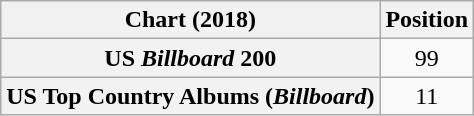<table class="wikitable plainrowheaders" style="text-align:center">
<tr>
<th scope="col">Chart (2018)</th>
<th scope="col">Position</th>
</tr>
<tr>
<th scope="row">US <em>Billboard</em> 200</th>
<td>99</td>
</tr>
<tr>
<th scope="row">US Top Country Albums (<em>Billboard</em>)</th>
<td>11</td>
</tr>
</table>
